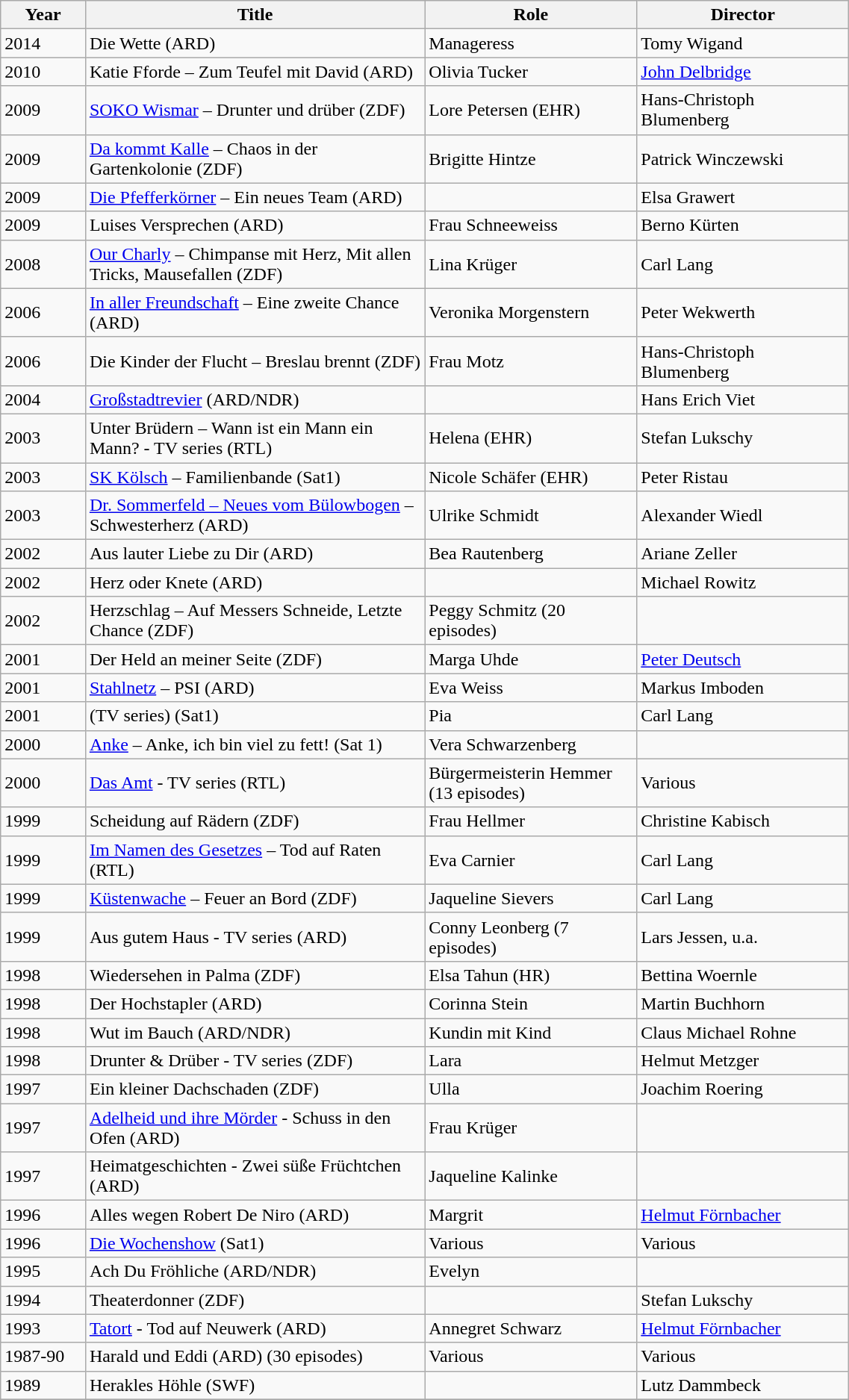<table width=60% class="wikitable">
<tr>
<th width=10%>Year</th>
<th width=40%>Title</th>
<th width=25%>Role</th>
<th width=25%>Director</th>
</tr>
<tr>
<td>2014</td>
<td>Die Wette (ARD)</td>
<td>Manageress</td>
<td>Tomy Wigand</td>
</tr>
<tr>
<td>2010</td>
<td>Katie Fforde – Zum Teufel mit David (ARD)</td>
<td>Olivia Tucker</td>
<td><a href='#'>John Delbridge</a></td>
</tr>
<tr>
<td>2009</td>
<td><a href='#'>SOKO Wismar</a> – Drunter und drüber (ZDF)</td>
<td>Lore Petersen (EHR)</td>
<td>Hans-Christoph Blumenberg</td>
</tr>
<tr>
<td>2009</td>
<td><a href='#'>Da kommt Kalle</a> – Chaos in der Gartenkolonie (ZDF)</td>
<td>Brigitte Hintze</td>
<td>Patrick Winczewski</td>
</tr>
<tr>
<td>2009</td>
<td><a href='#'>Die Pfefferkörner</a> – Ein neues Team (ARD)</td>
<td></td>
<td>Elsa Grawert</td>
</tr>
<tr>
<td>2009</td>
<td>Luises Versprechen (ARD)</td>
<td>Frau Schneeweiss</td>
<td>Berno Kürten</td>
</tr>
<tr>
<td>2008</td>
<td><a href='#'>Our Charly</a> – Chimpanse mit Herz, Mit allen Tricks, Mausefallen (ZDF)</td>
<td>Lina Krüger</td>
<td>Carl Lang</td>
</tr>
<tr>
<td>2006</td>
<td><a href='#'>In aller Freundschaft</a> – Eine zweite Chance (ARD)</td>
<td>Veronika Morgenstern</td>
<td>Peter Wekwerth</td>
</tr>
<tr>
<td>2006</td>
<td>Die Kinder der Flucht – Breslau brennt (ZDF)</td>
<td>Frau Motz</td>
<td>Hans-Christoph Blumenberg</td>
</tr>
<tr>
<td>2004</td>
<td><a href='#'>Großstadtrevier</a> (ARD/NDR)</td>
<td></td>
<td>Hans Erich Viet</td>
</tr>
<tr>
<td>2003</td>
<td>Unter Brüdern – Wann ist ein Mann ein Mann? - TV series (RTL)</td>
<td>Helena (EHR)</td>
<td>Stefan Lukschy</td>
</tr>
<tr>
<td>2003</td>
<td><a href='#'>SK Kölsch</a> – Familienbande (Sat1)</td>
<td>Nicole Schäfer (EHR)</td>
<td>Peter Ristau</td>
</tr>
<tr>
<td>2003</td>
<td><a href='#'>Dr. Sommerfeld – Neues vom Bülowbogen</a> – Schwesterherz (ARD)</td>
<td>Ulrike Schmidt</td>
<td>Alexander Wiedl</td>
</tr>
<tr>
<td>2002</td>
<td>Aus lauter Liebe zu Dir (ARD)</td>
<td>Bea Rautenberg</td>
<td>Ariane Zeller</td>
</tr>
<tr>
<td>2002</td>
<td>Herz oder Knete (ARD)</td>
<td></td>
<td>Michael Rowitz</td>
</tr>
<tr>
<td>2002</td>
<td>Herzschlag – Auf Messers Schneide, Letzte Chance (ZDF)</td>
<td>Peggy Schmitz (20 episodes)</td>
<td></td>
</tr>
<tr>
<td>2001</td>
<td>Der Held an meiner Seite (ZDF)</td>
<td>Marga Uhde</td>
<td><a href='#'>Peter Deutsch</a></td>
</tr>
<tr>
<td>2001</td>
<td><a href='#'>Stahlnetz</a> – PSI (ARD)</td>
<td>Eva Weiss</td>
<td>Markus Imboden</td>
</tr>
<tr>
<td>2001</td>
<td> (TV series) (Sat1)</td>
<td>Pia</td>
<td>Carl Lang</td>
</tr>
<tr>
<td>2000</td>
<td><a href='#'>Anke</a> – Anke, ich bin viel zu fett! (Sat 1)</td>
<td>Vera Schwarzenberg</td>
<td></td>
</tr>
<tr>
<td>2000</td>
<td><a href='#'>Das Amt</a> - TV series (RTL)</td>
<td>Bürgermeisterin Hemmer (13 episodes)</td>
<td>Various</td>
</tr>
<tr>
<td>1999</td>
<td>Scheidung auf Rädern (ZDF)</td>
<td>Frau Hellmer</td>
<td>Christine Kabisch</td>
</tr>
<tr>
<td>1999</td>
<td><a href='#'>Im Namen des Gesetzes</a> – Tod auf Raten (RTL)</td>
<td>Eva Carnier</td>
<td>Carl Lang</td>
</tr>
<tr>
<td>1999</td>
<td><a href='#'>Küstenwache</a> – Feuer an Bord (ZDF)</td>
<td>Jaqueline Sievers</td>
<td>Carl Lang</td>
</tr>
<tr>
<td>1999</td>
<td>Aus gutem Haus - TV series (ARD)</td>
<td>Conny Leonberg (7 episodes)</td>
<td>Lars Jessen, u.a.</td>
</tr>
<tr>
<td>1998</td>
<td>Wiedersehen in Palma (ZDF)</td>
<td>Elsa Tahun (HR)</td>
<td>Bettina Woernle</td>
</tr>
<tr>
<td>1998</td>
<td>Der Hochstapler (ARD)</td>
<td>Corinna Stein</td>
<td>Martin Buchhorn</td>
</tr>
<tr>
<td>1998</td>
<td>Wut im Bauch (ARD/NDR)</td>
<td>Kundin mit Kind</td>
<td>Claus Michael Rohne</td>
</tr>
<tr>
<td>1998</td>
<td>Drunter & Drüber - TV series (ZDF)</td>
<td>Lara</td>
<td>Helmut Metzger</td>
</tr>
<tr>
<td>1997</td>
<td>Ein kleiner Dachschaden (ZDF)</td>
<td>Ulla</td>
<td>Joachim Roering</td>
</tr>
<tr>
<td>1997</td>
<td><a href='#'>Adelheid und ihre Mörder</a> - Schuss in den Ofen (ARD)</td>
<td>Frau Krüger</td>
<td></td>
</tr>
<tr>
<td>1997</td>
<td>Heimatgeschichten - Zwei süße Früchtchen (ARD)</td>
<td>Jaqueline Kalinke</td>
<td></td>
</tr>
<tr>
<td>1996</td>
<td>Alles wegen Robert De Niro (ARD)</td>
<td>Margrit</td>
<td><a href='#'>Helmut Förnbacher</a></td>
</tr>
<tr>
<td>1996</td>
<td><a href='#'>Die Wochenshow</a> (Sat1)</td>
<td>Various</td>
<td>Various</td>
</tr>
<tr>
<td>1995</td>
<td>Ach Du Fröhliche (ARD/NDR)</td>
<td>Evelyn</td>
<td></td>
</tr>
<tr>
<td>1994</td>
<td>Theaterdonner (ZDF)</td>
<td></td>
<td>Stefan Lukschy</td>
</tr>
<tr>
<td>1993</td>
<td><a href='#'>Tatort</a> - Tod auf Neuwerk (ARD)</td>
<td>Annegret Schwarz</td>
<td><a href='#'>Helmut Förnbacher</a></td>
</tr>
<tr>
<td>1987-90</td>
<td>Harald und Eddi (ARD) (30 episodes)</td>
<td>Various</td>
<td>Various</td>
</tr>
<tr>
<td>1989</td>
<td>Herakles Höhle (SWF)</td>
<td></td>
<td>Lutz Dammbeck</td>
</tr>
<tr>
</tr>
</table>
